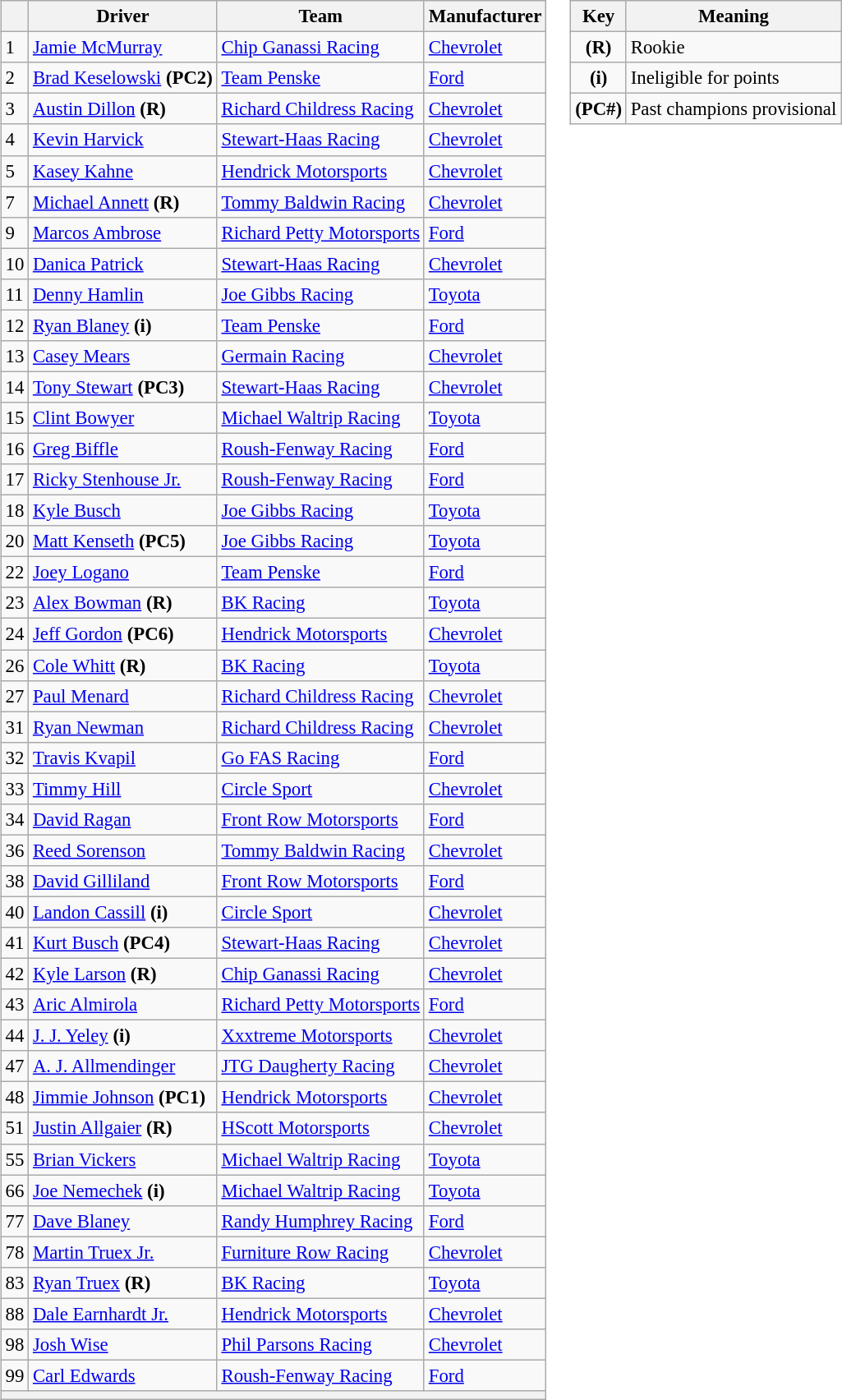<table>
<tr>
<td><br><table class="wikitable" style="font-size:95%">
<tr>
<th></th>
<th>Driver</th>
<th>Team</th>
<th>Manufacturer</th>
</tr>
<tr>
<td>1</td>
<td><a href='#'>Jamie McMurray</a></td>
<td><a href='#'>Chip Ganassi Racing</a></td>
<td><a href='#'>Chevrolet</a></td>
</tr>
<tr>
<td>2</td>
<td><a href='#'>Brad Keselowski</a> <strong>(PC2)</strong></td>
<td><a href='#'>Team Penske</a></td>
<td><a href='#'>Ford</a></td>
</tr>
<tr>
<td>3</td>
<td><a href='#'>Austin Dillon</a> <strong>(R)</strong></td>
<td><a href='#'>Richard Childress Racing</a></td>
<td><a href='#'>Chevrolet</a></td>
</tr>
<tr>
<td>4</td>
<td><a href='#'>Kevin Harvick</a></td>
<td><a href='#'>Stewart-Haas Racing</a></td>
<td><a href='#'>Chevrolet</a></td>
</tr>
<tr>
<td>5</td>
<td><a href='#'>Kasey Kahne</a></td>
<td><a href='#'>Hendrick Motorsports</a></td>
<td><a href='#'>Chevrolet</a></td>
</tr>
<tr>
<td>7</td>
<td><a href='#'>Michael Annett</a> <strong>(R)</strong></td>
<td><a href='#'>Tommy Baldwin Racing</a></td>
<td><a href='#'>Chevrolet</a></td>
</tr>
<tr>
<td>9</td>
<td><a href='#'>Marcos Ambrose</a></td>
<td><a href='#'>Richard Petty Motorsports</a></td>
<td><a href='#'>Ford</a></td>
</tr>
<tr>
<td>10</td>
<td><a href='#'>Danica Patrick</a></td>
<td><a href='#'>Stewart-Haas Racing</a></td>
<td><a href='#'>Chevrolet</a></td>
</tr>
<tr>
<td>11</td>
<td><a href='#'>Denny Hamlin</a></td>
<td><a href='#'>Joe Gibbs Racing</a></td>
<td><a href='#'>Toyota</a></td>
</tr>
<tr>
<td>12</td>
<td><a href='#'>Ryan Blaney</a> <strong>(i)</strong></td>
<td><a href='#'>Team Penske</a></td>
<td><a href='#'>Ford</a></td>
</tr>
<tr>
<td>13</td>
<td><a href='#'>Casey Mears</a></td>
<td><a href='#'>Germain Racing</a></td>
<td><a href='#'>Chevrolet</a></td>
</tr>
<tr>
<td>14</td>
<td><a href='#'>Tony Stewart</a> <strong>(PC3)</strong></td>
<td><a href='#'>Stewart-Haas Racing</a></td>
<td><a href='#'>Chevrolet</a></td>
</tr>
<tr>
<td>15</td>
<td><a href='#'>Clint Bowyer</a></td>
<td><a href='#'>Michael Waltrip Racing</a></td>
<td><a href='#'>Toyota</a></td>
</tr>
<tr>
<td>16</td>
<td><a href='#'>Greg Biffle</a></td>
<td><a href='#'>Roush-Fenway Racing</a></td>
<td><a href='#'>Ford</a></td>
</tr>
<tr>
<td>17</td>
<td><a href='#'>Ricky Stenhouse Jr.</a></td>
<td><a href='#'>Roush-Fenway Racing</a></td>
<td><a href='#'>Ford</a></td>
</tr>
<tr>
<td>18</td>
<td><a href='#'>Kyle Busch</a></td>
<td><a href='#'>Joe Gibbs Racing</a></td>
<td><a href='#'>Toyota</a></td>
</tr>
<tr>
<td>20</td>
<td><a href='#'>Matt Kenseth</a> <strong>(PC5)</strong></td>
<td><a href='#'>Joe Gibbs Racing</a></td>
<td><a href='#'>Toyota</a></td>
</tr>
<tr>
<td>22</td>
<td><a href='#'>Joey Logano</a></td>
<td><a href='#'>Team Penske</a></td>
<td><a href='#'>Ford</a></td>
</tr>
<tr>
<td>23</td>
<td><a href='#'>Alex Bowman</a> <strong>(R)</strong></td>
<td><a href='#'>BK Racing</a></td>
<td><a href='#'>Toyota</a></td>
</tr>
<tr>
<td>24</td>
<td><a href='#'>Jeff Gordon</a> <strong>(PC6)</strong></td>
<td><a href='#'>Hendrick Motorsports</a></td>
<td><a href='#'>Chevrolet</a></td>
</tr>
<tr>
<td>26</td>
<td><a href='#'>Cole Whitt</a> <strong>(R)</strong></td>
<td><a href='#'>BK Racing</a></td>
<td><a href='#'>Toyota</a></td>
</tr>
<tr>
<td>27</td>
<td><a href='#'>Paul Menard</a></td>
<td><a href='#'>Richard Childress Racing</a></td>
<td><a href='#'>Chevrolet</a></td>
</tr>
<tr>
<td>31</td>
<td><a href='#'>Ryan Newman</a></td>
<td><a href='#'>Richard Childress Racing</a></td>
<td><a href='#'>Chevrolet</a></td>
</tr>
<tr>
<td>32</td>
<td><a href='#'>Travis Kvapil</a></td>
<td><a href='#'>Go FAS Racing</a></td>
<td><a href='#'>Ford</a></td>
</tr>
<tr>
<td>33</td>
<td><a href='#'>Timmy Hill</a></td>
<td><a href='#'>Circle Sport</a></td>
<td><a href='#'>Chevrolet</a></td>
</tr>
<tr>
<td>34</td>
<td><a href='#'>David Ragan</a></td>
<td><a href='#'>Front Row Motorsports</a></td>
<td><a href='#'>Ford</a></td>
</tr>
<tr>
<td>36</td>
<td><a href='#'>Reed Sorenson</a></td>
<td><a href='#'>Tommy Baldwin Racing</a></td>
<td><a href='#'>Chevrolet</a></td>
</tr>
<tr>
<td>38</td>
<td><a href='#'>David Gilliland</a></td>
<td><a href='#'>Front Row Motorsports</a></td>
<td><a href='#'>Ford</a></td>
</tr>
<tr>
<td>40</td>
<td><a href='#'>Landon Cassill</a> <strong>(i)</strong></td>
<td><a href='#'>Circle Sport</a></td>
<td><a href='#'>Chevrolet</a></td>
</tr>
<tr>
<td>41</td>
<td><a href='#'>Kurt Busch</a> <strong>(PC4)</strong></td>
<td><a href='#'>Stewart-Haas Racing</a></td>
<td><a href='#'>Chevrolet</a></td>
</tr>
<tr>
<td>42</td>
<td><a href='#'>Kyle Larson</a> <strong>(R)</strong></td>
<td><a href='#'>Chip Ganassi Racing</a></td>
<td><a href='#'>Chevrolet</a></td>
</tr>
<tr>
<td>43</td>
<td><a href='#'>Aric Almirola</a></td>
<td><a href='#'>Richard Petty Motorsports</a></td>
<td><a href='#'>Ford</a></td>
</tr>
<tr>
<td>44</td>
<td><a href='#'>J. J. Yeley</a> <strong>(i)</strong></td>
<td><a href='#'>Xxxtreme Motorsports</a></td>
<td><a href='#'>Chevrolet</a></td>
</tr>
<tr>
<td>47</td>
<td><a href='#'>A. J. Allmendinger</a></td>
<td><a href='#'>JTG Daugherty Racing</a></td>
<td><a href='#'>Chevrolet</a></td>
</tr>
<tr>
<td>48</td>
<td><a href='#'>Jimmie Johnson</a> <strong>(PC1)</strong></td>
<td><a href='#'>Hendrick Motorsports</a></td>
<td><a href='#'>Chevrolet</a></td>
</tr>
<tr>
<td>51</td>
<td><a href='#'>Justin Allgaier</a> <strong>(R)</strong></td>
<td><a href='#'>HScott Motorsports</a></td>
<td><a href='#'>Chevrolet</a></td>
</tr>
<tr>
<td>55</td>
<td><a href='#'>Brian Vickers</a></td>
<td><a href='#'>Michael Waltrip Racing</a></td>
<td><a href='#'>Toyota</a></td>
</tr>
<tr>
<td>66</td>
<td><a href='#'>Joe Nemechek</a> <strong>(i)</strong></td>
<td><a href='#'>Michael Waltrip Racing</a></td>
<td><a href='#'>Toyota</a></td>
</tr>
<tr>
<td>77</td>
<td><a href='#'>Dave Blaney</a></td>
<td><a href='#'>Randy Humphrey Racing</a></td>
<td><a href='#'>Ford</a></td>
</tr>
<tr>
<td>78</td>
<td><a href='#'>Martin Truex Jr.</a></td>
<td><a href='#'>Furniture Row Racing</a></td>
<td><a href='#'>Chevrolet</a></td>
</tr>
<tr>
<td>83</td>
<td><a href='#'>Ryan Truex</a> <strong>(R)</strong></td>
<td><a href='#'>BK Racing</a></td>
<td><a href='#'>Toyota</a></td>
</tr>
<tr>
<td>88</td>
<td><a href='#'>Dale Earnhardt Jr.</a></td>
<td><a href='#'>Hendrick Motorsports</a></td>
<td><a href='#'>Chevrolet</a></td>
</tr>
<tr>
<td>98</td>
<td><a href='#'>Josh Wise</a></td>
<td><a href='#'>Phil Parsons Racing</a></td>
<td><a href='#'>Chevrolet</a></td>
</tr>
<tr>
<td>99</td>
<td><a href='#'>Carl Edwards</a></td>
<td><a href='#'>Roush-Fenway Racing</a></td>
<td><a href='#'>Ford</a></td>
</tr>
<tr>
<th colspan="4"></th>
</tr>
</table>
</td>
<td valign="top"><br><table align="right" class="wikitable" style="font-size: 95%;">
<tr>
<th>Key</th>
<th>Meaning</th>
</tr>
<tr>
<td align="center"><strong>(R)</strong></td>
<td>Rookie</td>
</tr>
<tr>
<td align="center"><strong>(i)</strong></td>
<td>Ineligible for points</td>
</tr>
<tr>
<td align="center"><strong>(PC#)</strong></td>
<td>Past champions provisional</td>
</tr>
</table>
</td>
</tr>
</table>
